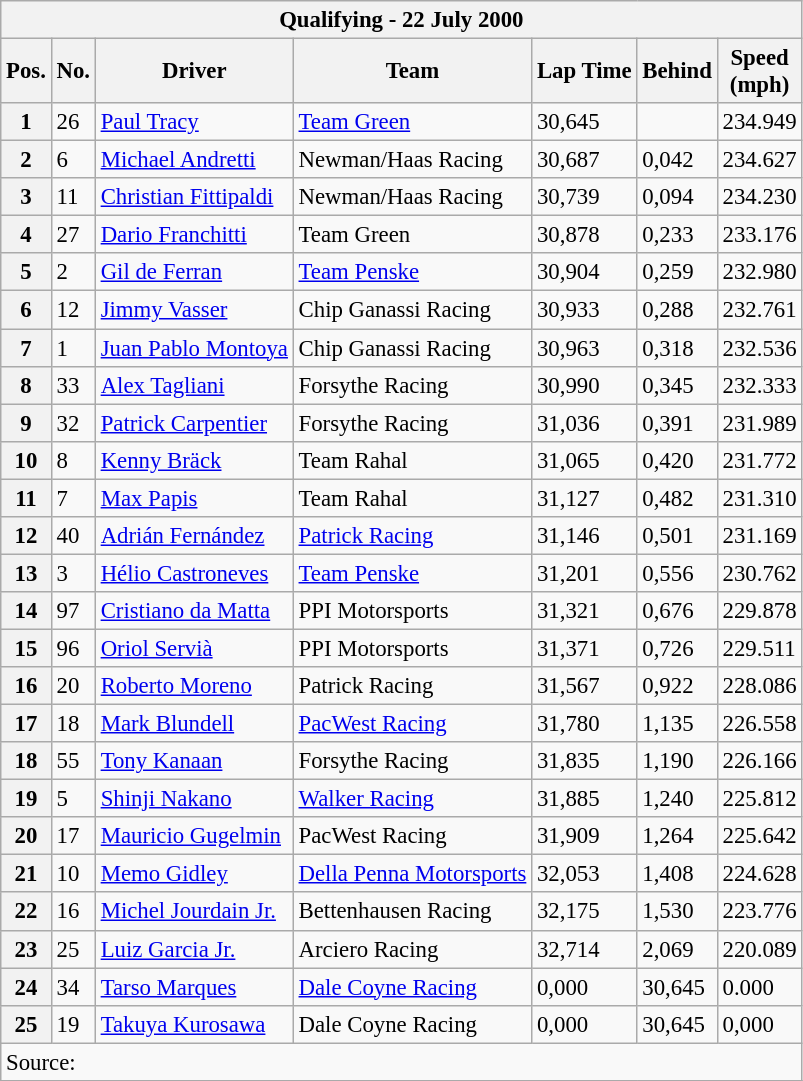<table class="wikitable" style="font-size:95%;">
<tr>
<th colspan=7>Qualifying - 22 July 2000</th>
</tr>
<tr>
<th>Pos.</th>
<th>No.</th>
<th>Driver</th>
<th>Team</th>
<th>Lap Time</th>
<th>Behind</th>
<th>Speed<br> (mph)</th>
</tr>
<tr>
<th>1</th>
<td>26</td>
<td> <a href='#'>Paul Tracy</a></td>
<td><a href='#'>Team Green</a></td>
<td>30,645</td>
<td></td>
<td>234.949</td>
</tr>
<tr>
<th>2</th>
<td>6</td>
<td> <a href='#'>Michael Andretti</a></td>
<td>Newman/Haas Racing</td>
<td>30,687</td>
<td>0,042</td>
<td>234.627</td>
</tr>
<tr>
<th>3</th>
<td>11</td>
<td> <a href='#'>Christian Fittipaldi</a></td>
<td>Newman/Haas Racing</td>
<td>30,739</td>
<td>0,094</td>
<td>234.230</td>
</tr>
<tr>
<th>4</th>
<td>27</td>
<td> <a href='#'>Dario Franchitti</a></td>
<td>Team Green</td>
<td>30,878</td>
<td>0,233</td>
<td>233.176</td>
</tr>
<tr>
<th>5</th>
<td>2</td>
<td> <a href='#'>Gil de Ferran</a></td>
<td><a href='#'>Team Penske</a></td>
<td>30,904</td>
<td>0,259</td>
<td>232.980</td>
</tr>
<tr>
<th>6</th>
<td>12</td>
<td> <a href='#'>Jimmy Vasser</a></td>
<td>Chip Ganassi Racing</td>
<td>30,933</td>
<td>0,288</td>
<td>232.761</td>
</tr>
<tr>
<th>7</th>
<td>1</td>
<td> <a href='#'>Juan Pablo Montoya</a></td>
<td>Chip Ganassi Racing</td>
<td>30,963</td>
<td>0,318</td>
<td>232.536</td>
</tr>
<tr>
<th>8</th>
<td>33</td>
<td> <a href='#'>Alex Tagliani</a> <strong></strong></td>
<td>Forsythe Racing</td>
<td>30,990</td>
<td>0,345</td>
<td>232.333</td>
</tr>
<tr>
<th>9</th>
<td>32</td>
<td> <a href='#'>Patrick Carpentier</a></td>
<td>Forsythe Racing</td>
<td>31,036</td>
<td>0,391</td>
<td>231.989</td>
</tr>
<tr>
<th>10</th>
<td>8</td>
<td> <a href='#'>Kenny Bräck</a> <strong></strong></td>
<td>Team Rahal</td>
<td>31,065</td>
<td>0,420</td>
<td>231.772</td>
</tr>
<tr>
<th>11</th>
<td>7</td>
<td> <a href='#'>Max Papis</a></td>
<td>Team Rahal</td>
<td>31,127</td>
<td>0,482</td>
<td>231.310</td>
</tr>
<tr>
<th>12</th>
<td>40</td>
<td> <a href='#'>Adrián Fernández</a></td>
<td><a href='#'>Patrick Racing</a></td>
<td>31,146</td>
<td>0,501</td>
<td>231.169</td>
</tr>
<tr>
<th>13</th>
<td>3</td>
<td> <a href='#'>Hélio Castroneves</a></td>
<td><a href='#'>Team Penske</a></td>
<td>31,201</td>
<td>0,556</td>
<td>230.762</td>
</tr>
<tr>
<th>14</th>
<td>97</td>
<td> <a href='#'>Cristiano da Matta</a></td>
<td>PPI Motorsports</td>
<td>31,321</td>
<td>0,676</td>
<td>229.878</td>
</tr>
<tr>
<th>15</th>
<td>96</td>
<td> <a href='#'>Oriol Servià</a> <strong></strong></td>
<td>PPI Motorsports</td>
<td>31,371</td>
<td>0,726</td>
<td>229.511</td>
</tr>
<tr>
<th>16</th>
<td>20</td>
<td> <a href='#'>Roberto Moreno</a></td>
<td>Patrick Racing</td>
<td>31,567</td>
<td>0,922</td>
<td>228.086</td>
</tr>
<tr>
<th>17</th>
<td>18</td>
<td> <a href='#'>Mark Blundell</a></td>
<td><a href='#'>PacWest Racing</a></td>
<td>31,780</td>
<td>1,135</td>
<td>226.558</td>
</tr>
<tr>
<th>18</th>
<td>55</td>
<td> <a href='#'>Tony Kanaan</a></td>
<td>Forsythe Racing</td>
<td>31,835</td>
<td>1,190</td>
<td>226.166</td>
</tr>
<tr>
<th>19</th>
<td>5</td>
<td> <a href='#'>Shinji Nakano</a> <strong></strong></td>
<td><a href='#'>Walker Racing</a></td>
<td>31,885</td>
<td>1,240</td>
<td>225.812</td>
</tr>
<tr>
<th>20</th>
<td>17</td>
<td> <a href='#'>Mauricio Gugelmin</a></td>
<td>PacWest Racing</td>
<td>31,909</td>
<td>1,264</td>
<td>225.642</td>
</tr>
<tr>
<th>21</th>
<td>10</td>
<td> <a href='#'>Memo Gidley</a></td>
<td><a href='#'>Della Penna Motorsports</a></td>
<td>32,053</td>
<td>1,408</td>
<td>224.628</td>
</tr>
<tr>
<th>22</th>
<td>16</td>
<td> <a href='#'>Michel Jourdain Jr.</a></td>
<td>Bettenhausen Racing</td>
<td>32,175</td>
<td>1,530</td>
<td>223.776</td>
</tr>
<tr>
<th>23</th>
<td>25</td>
<td> <a href='#'>Luiz Garcia Jr.</a></td>
<td>Arciero Racing</td>
<td>32,714</td>
<td>2,069</td>
<td>220.089</td>
</tr>
<tr>
<th>24</th>
<td>34</td>
<td> <a href='#'>Tarso Marques</a></td>
<td><a href='#'>Dale Coyne Racing</a></td>
<td>0,000</td>
<td>30,645</td>
<td>0.000</td>
</tr>
<tr>
<th>25</th>
<td>19</td>
<td> <a href='#'>Takuya Kurosawa</a> <strong></strong></td>
<td>Dale Coyne Racing</td>
<td>0,000</td>
<td>30,645</td>
<td>0,000</td>
</tr>
<tr>
<td colspan=7>Source:  </td>
</tr>
<tr>
</tr>
</table>
